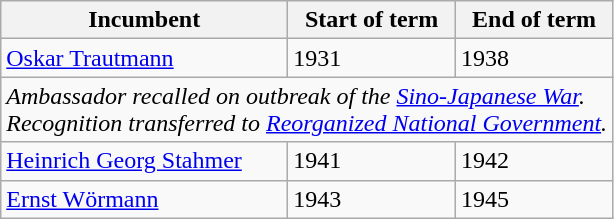<table class="wikitable">
<tr>
<th>Incumbent</th>
<th>Start of term</th>
<th>End of term</th>
</tr>
<tr>
<td><a href='#'>Oskar Trautmann</a></td>
<td>1931</td>
<td>1938</td>
</tr>
<tr>
<td colspan=3><em>Ambassador recalled on outbreak of the <a href='#'>Sino-Japanese War</a>.<br>Recognition transferred to <a href='#'>Reorganized National Government</a>.</em></td>
</tr>
<tr>
<td><a href='#'>Heinrich Georg Stahmer</a></td>
<td>1941</td>
<td>1942</td>
</tr>
<tr>
<td><a href='#'>Ernst Wörmann</a></td>
<td>1943</td>
<td>1945</td>
</tr>
</table>
